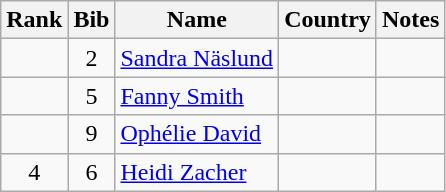<table class="wikitable" style="text-align:center;">
<tr>
<th>Rank</th>
<th>Bib</th>
<th>Name</th>
<th>Country</th>
<th>Notes</th>
</tr>
<tr>
<td></td>
<td>2</td>
<td align=left><a href='#'>Sandra Näslund</a></td>
<td align=left></td>
<td></td>
</tr>
<tr>
<td></td>
<td>5</td>
<td align=left><a href='#'>Fanny Smith</a></td>
<td align=left></td>
<td></td>
</tr>
<tr>
<td></td>
<td>9</td>
<td align=left><a href='#'>Ophélie David</a></td>
<td align=left></td>
<td></td>
</tr>
<tr>
<td>4</td>
<td>6</td>
<td align=left><a href='#'>Heidi Zacher</a></td>
<td align=left></td>
<td></td>
</tr>
</table>
